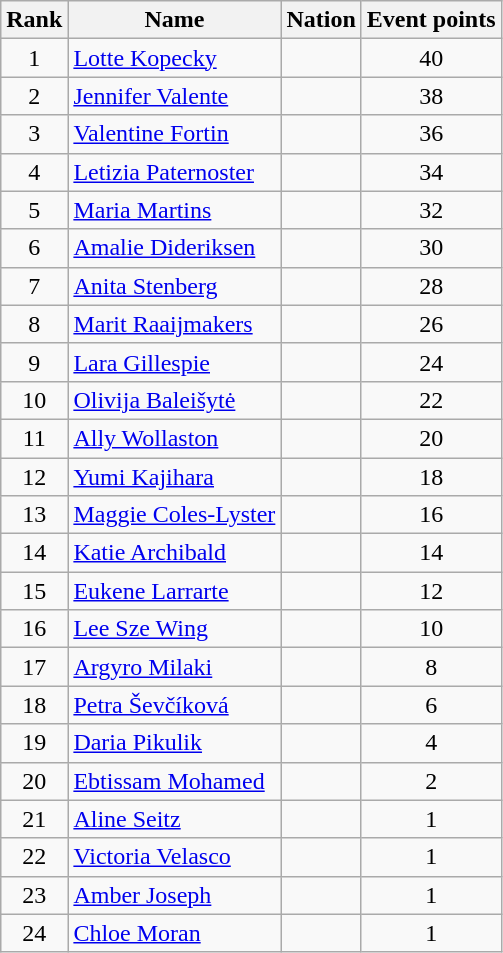<table class="wikitable sortable" style="text-align:center">
<tr>
<th>Rank</th>
<th>Name</th>
<th>Nation</th>
<th>Event points</th>
</tr>
<tr>
<td>1</td>
<td align=left><a href='#'>Lotte Kopecky</a></td>
<td align=left></td>
<td>40</td>
</tr>
<tr>
<td>2</td>
<td align=left><a href='#'>Jennifer Valente</a></td>
<td align=left></td>
<td>38</td>
</tr>
<tr>
<td>3</td>
<td align=left><a href='#'>Valentine Fortin</a></td>
<td align=left></td>
<td>36</td>
</tr>
<tr>
<td>4</td>
<td align=left><a href='#'>Letizia Paternoster</a></td>
<td align=left></td>
<td>34</td>
</tr>
<tr>
<td>5</td>
<td align=left><a href='#'>Maria Martins</a></td>
<td align=left></td>
<td>32</td>
</tr>
<tr>
<td>6</td>
<td align=left><a href='#'>Amalie Dideriksen</a></td>
<td align=left></td>
<td>30</td>
</tr>
<tr>
<td>7</td>
<td align=left><a href='#'>Anita Stenberg</a></td>
<td align=left></td>
<td>28</td>
</tr>
<tr>
<td>8</td>
<td align=left><a href='#'>Marit Raaijmakers</a></td>
<td align=left></td>
<td>26</td>
</tr>
<tr>
<td>9</td>
<td align=left><a href='#'>Lara Gillespie</a></td>
<td align=left></td>
<td>24</td>
</tr>
<tr>
<td>10</td>
<td align=left><a href='#'>Olivija Baleišytė</a></td>
<td align=left></td>
<td>22</td>
</tr>
<tr>
<td>11</td>
<td align=left><a href='#'>Ally Wollaston</a></td>
<td align=left></td>
<td>20</td>
</tr>
<tr>
<td>12</td>
<td align=left><a href='#'>Yumi Kajihara</a></td>
<td align=left></td>
<td>18</td>
</tr>
<tr>
<td>13</td>
<td align=left><a href='#'>Maggie Coles-Lyster</a></td>
<td align=left></td>
<td>16</td>
</tr>
<tr>
<td>14</td>
<td align=left><a href='#'>Katie Archibald</a></td>
<td align=left></td>
<td>14</td>
</tr>
<tr>
<td>15</td>
<td align=left><a href='#'>Eukene Larrarte</a></td>
<td align=left></td>
<td>12</td>
</tr>
<tr>
<td>16</td>
<td align=left><a href='#'>Lee Sze Wing</a></td>
<td align=left></td>
<td>10</td>
</tr>
<tr>
<td>17</td>
<td align=left><a href='#'>Argyro Milaki</a></td>
<td align=left></td>
<td>8</td>
</tr>
<tr>
<td>18</td>
<td align=left><a href='#'>Petra Ševčíková</a></td>
<td align=left></td>
<td>6</td>
</tr>
<tr>
<td>19</td>
<td align=left><a href='#'>Daria Pikulik</a></td>
<td align=left></td>
<td>4</td>
</tr>
<tr>
<td>20</td>
<td align=left><a href='#'>Ebtissam Mohamed</a></td>
<td align=left></td>
<td>2</td>
</tr>
<tr>
<td>21</td>
<td align=left><a href='#'>Aline Seitz</a></td>
<td align=left></td>
<td>1</td>
</tr>
<tr>
<td>22</td>
<td align=left><a href='#'>Victoria Velasco</a></td>
<td align=left></td>
<td>1</td>
</tr>
<tr>
<td>23</td>
<td align=left><a href='#'>Amber Joseph</a></td>
<td align=left></td>
<td>1</td>
</tr>
<tr>
<td>24</td>
<td align=left><a href='#'>Chloe Moran</a></td>
<td align=left></td>
<td>1</td>
</tr>
</table>
